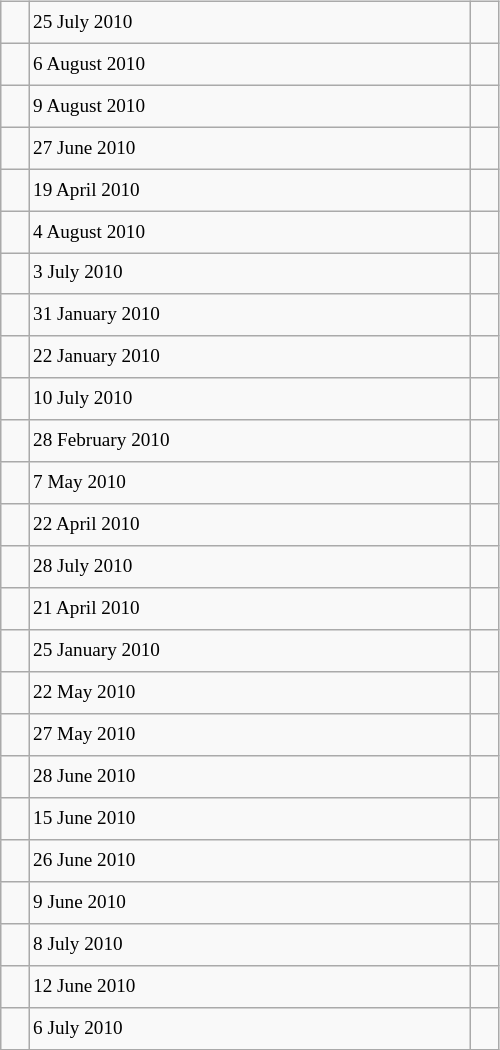<table class="wikitable" style="font-size: 80%; float: left; width: 26em; margin-right: 1em; height: 700px">
<tr>
<td></td>
<td>25 July 2010</td>
<td></td>
</tr>
<tr>
<td></td>
<td>6 August 2010</td>
<td></td>
</tr>
<tr>
<td></td>
<td>9 August 2010</td>
<td></td>
</tr>
<tr>
<td></td>
<td>27 June 2010</td>
<td></td>
</tr>
<tr>
<td></td>
<td>19 April 2010</td>
<td></td>
</tr>
<tr>
<td></td>
<td>4 August 2010</td>
<td></td>
</tr>
<tr>
<td></td>
<td>3 July 2010</td>
<td></td>
</tr>
<tr>
<td></td>
<td>31 January 2010</td>
<td></td>
</tr>
<tr>
<td></td>
<td>22 January 2010</td>
<td></td>
</tr>
<tr>
<td></td>
<td>10 July 2010</td>
<td></td>
</tr>
<tr>
<td></td>
<td>28 February 2010</td>
<td></td>
</tr>
<tr>
<td></td>
<td>7 May 2010</td>
<td></td>
</tr>
<tr>
<td></td>
<td>22 April 2010</td>
<td></td>
</tr>
<tr>
<td></td>
<td>28 July 2010</td>
<td></td>
</tr>
<tr>
<td></td>
<td>21 April 2010</td>
<td></td>
</tr>
<tr>
<td></td>
<td>25 January 2010</td>
<td></td>
</tr>
<tr>
<td></td>
<td>22 May 2010</td>
<td></td>
</tr>
<tr>
<td></td>
<td>27 May 2010</td>
<td></td>
</tr>
<tr>
<td></td>
<td>28 June 2010</td>
<td></td>
</tr>
<tr>
<td></td>
<td>15 June 2010</td>
<td></td>
</tr>
<tr>
<td></td>
<td>26 June 2010</td>
<td></td>
</tr>
<tr>
<td></td>
<td>9 June 2010</td>
<td></td>
</tr>
<tr>
<td></td>
<td>8 July 2010</td>
<td></td>
</tr>
<tr>
<td></td>
<td>12 June 2010</td>
<td></td>
</tr>
<tr>
<td></td>
<td>6 July 2010</td>
<td></td>
</tr>
</table>
